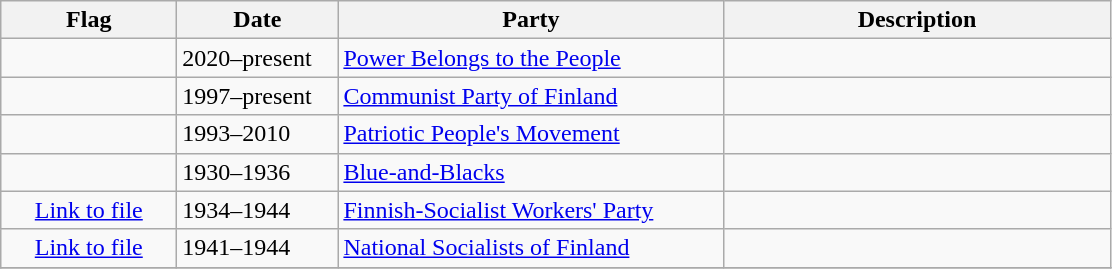<table class="wikitable">
<tr>
<th style="width:110px;">Flag</th>
<th style="width:100px;">Date</th>
<th style="width:250px;">Party</th>
<th style="width:250px;">Description</th>
</tr>
<tr>
<td></td>
<td>2020–present</td>
<td><a href='#'>Power Belongs to the People</a></td>
<td></td>
</tr>
<tr>
<td></td>
<td>1997–present</td>
<td><a href='#'>Communist Party of Finland</a></td>
<td></td>
</tr>
<tr>
<td></td>
<td>1993–2010</td>
<td><a href='#'>Patriotic People's Movement</a></td>
<td></td>
</tr>
<tr>
<td></td>
<td>1930–1936</td>
<td><a href='#'>Blue-and-Blacks</a></td>
<td></td>
</tr>
<tr>
<td style="text-align:center;"><a href='#'>Link to file</a></td>
<td>1934–1944</td>
<td><a href='#'>Finnish-Socialist Workers' Party</a></td>
<td></td>
</tr>
<tr>
<td style="text-align:center;"><a href='#'>Link to file</a></td>
<td>1941–1944</td>
<td><a href='#'>National Socialists of Finland</a></td>
<td></td>
</tr>
<tr>
</tr>
</table>
